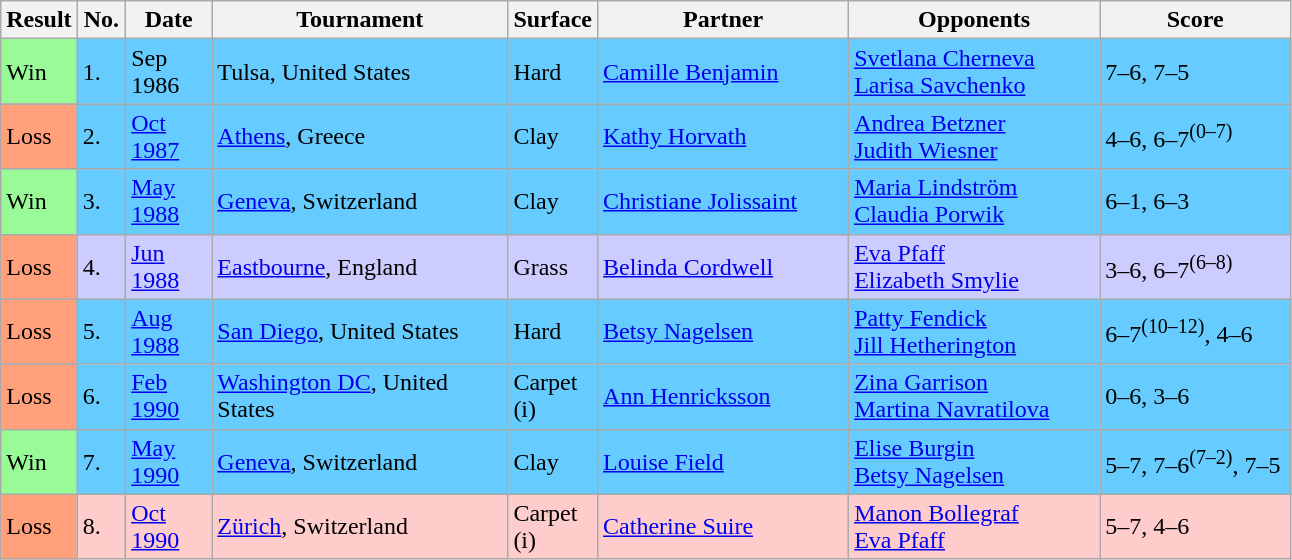<table class="sortable wikitable">
<tr>
<th>Result</th>
<th style="width:25px">No.</th>
<th style="width:50px">Date</th>
<th style="width:190px">Tournament</th>
<th style="width:50px">Surface</th>
<th style="width:160px">Partner</th>
<th style="width:160px">Opponents</th>
<th style="width:120px" class="unsortable">Score</th>
</tr>
<tr bgcolor="66CCFF">
<td style="background:#98fb98;">Win</td>
<td>1.</td>
<td>Sep 1986</td>
<td>Tulsa,  United States</td>
<td>Hard</td>
<td> <a href='#'>Camille Benjamin</a></td>
<td> <a href='#'>Svetlana Cherneva</a> <br>  <a href='#'>Larisa Savchenko</a></td>
<td>7–6, 7–5</td>
</tr>
<tr bgcolor="66CCFF">
<td style="background:#ffa07a;">Loss</td>
<td>2.</td>
<td><a href='#'>Oct 1987</a></td>
<td><a href='#'>Athens</a>, Greece</td>
<td>Clay</td>
<td> <a href='#'>Kathy Horvath</a></td>
<td> <a href='#'>Andrea Betzner</a> <br>  <a href='#'>Judith Wiesner</a></td>
<td>4–6, 6–7<sup>(0–7)</sup></td>
</tr>
<tr bgcolor="66CCFF">
<td style="background:#98fb98;">Win</td>
<td>3.</td>
<td><a href='#'>May 1988</a></td>
<td><a href='#'>Geneva</a>, Switzerland</td>
<td>Clay</td>
<td> <a href='#'>Christiane Jolissaint</a></td>
<td> <a href='#'>Maria Lindström</a> <br>  <a href='#'>Claudia Porwik</a></td>
<td>6–1, 6–3</td>
</tr>
<tr bgcolor="ccccff">
<td style="background:#ffa07a;">Loss</td>
<td>4.</td>
<td><a href='#'>Jun 1988</a></td>
<td><a href='#'>Eastbourne</a>, England</td>
<td>Grass</td>
<td> <a href='#'>Belinda Cordwell</a></td>
<td> <a href='#'>Eva Pfaff</a> <br>  <a href='#'>Elizabeth Smylie</a></td>
<td>3–6, 6–7<sup>(6–8)</sup></td>
</tr>
<tr bgcolor="66CCFF">
<td style="background:#ffa07a;">Loss</td>
<td>5.</td>
<td><a href='#'>Aug 1988</a></td>
<td><a href='#'>San Diego</a>,  United States</td>
<td>Hard</td>
<td> <a href='#'>Betsy Nagelsen</a></td>
<td> <a href='#'>Patty Fendick</a> <br>  <a href='#'>Jill Hetherington</a></td>
<td>6–7<sup>(10–12)</sup>, 4–6</td>
</tr>
<tr bgcolor="66CCFF">
<td style="background:#ffa07a;">Loss</td>
<td>6.</td>
<td><a href='#'>Feb 1990</a></td>
<td><a href='#'>Washington DC</a>,  United States</td>
<td>Carpet (i)</td>
<td> <a href='#'>Ann Henricksson</a></td>
<td> <a href='#'>Zina Garrison</a> <br>  <a href='#'>Martina Navratilova</a></td>
<td>0–6, 3–6</td>
</tr>
<tr bgcolor="66CCFF">
<td style="background:#98fb98;">Win</td>
<td>7.</td>
<td><a href='#'>May 1990</a></td>
<td><a href='#'>Geneva</a>, Switzerland</td>
<td>Clay</td>
<td> <a href='#'>Louise Field</a></td>
<td> <a href='#'>Elise Burgin</a> <br>  <a href='#'>Betsy Nagelsen</a></td>
<td>5–7, 7–6<sup>(7–2)</sup>, 7–5</td>
</tr>
<tr bgcolor="ffcccc">
<td style="background:#ffa07a;">Loss</td>
<td>8.</td>
<td><a href='#'>Oct 1990</a></td>
<td><a href='#'>Zürich</a>, Switzerland</td>
<td>Carpet (i)</td>
<td> <a href='#'>Catherine Suire</a></td>
<td> <a href='#'>Manon Bollegraf</a> <br>  <a href='#'>Eva Pfaff</a></td>
<td>5–7, 4–6</td>
</tr>
</table>
